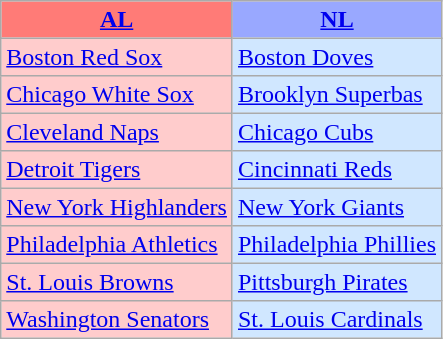<table class="wikitable" style="font-size:100%;line-height:1.1;">
<tr>
<th style="background-color: #FF7B77;"><a href='#'>AL</a></th>
<th style="background-color: #99A8FF;"><a href='#'>NL</a></th>
</tr>
<tr>
<td style="background-color: #FFCCCC;"><a href='#'>Boston Red Sox</a></td>
<td style="background-color: #D0E7FF;"><a href='#'>Boston Doves</a></td>
</tr>
<tr>
<td style="background-color: #FFCCCC;"><a href='#'>Chicago White Sox</a></td>
<td style="background-color: #D0E7FF;"><a href='#'>Brooklyn Superbas</a></td>
</tr>
<tr>
<td style="background-color: #FFCCCC;"><a href='#'>Cleveland Naps</a></td>
<td style="background-color: #D0E7FF;"><a href='#'>Chicago Cubs</a></td>
</tr>
<tr>
<td style="background-color: #FFCCCC;"><a href='#'>Detroit Tigers</a></td>
<td style="background-color: #D0E7FF;"><a href='#'>Cincinnati Reds</a></td>
</tr>
<tr>
<td style="background-color: #FFCCCC;"><a href='#'>New York Highlanders</a></td>
<td style="background-color: #D0E7FF;"><a href='#'>New York Giants</a></td>
</tr>
<tr>
<td style="background-color: #FFCCCC;"><a href='#'>Philadelphia Athletics</a></td>
<td style="background-color: #D0E7FF;"><a href='#'>Philadelphia Phillies</a></td>
</tr>
<tr>
<td style="background-color: #FFCCCC;"><a href='#'>St. Louis Browns</a></td>
<td style="background-color: #D0E7FF;"><a href='#'>Pittsburgh Pirates</a></td>
</tr>
<tr>
<td style="background-color: #FFCCCC;"><a href='#'>Washington Senators</a></td>
<td style="background-color: #D0E7FF;"><a href='#'>St. Louis Cardinals</a></td>
</tr>
</table>
